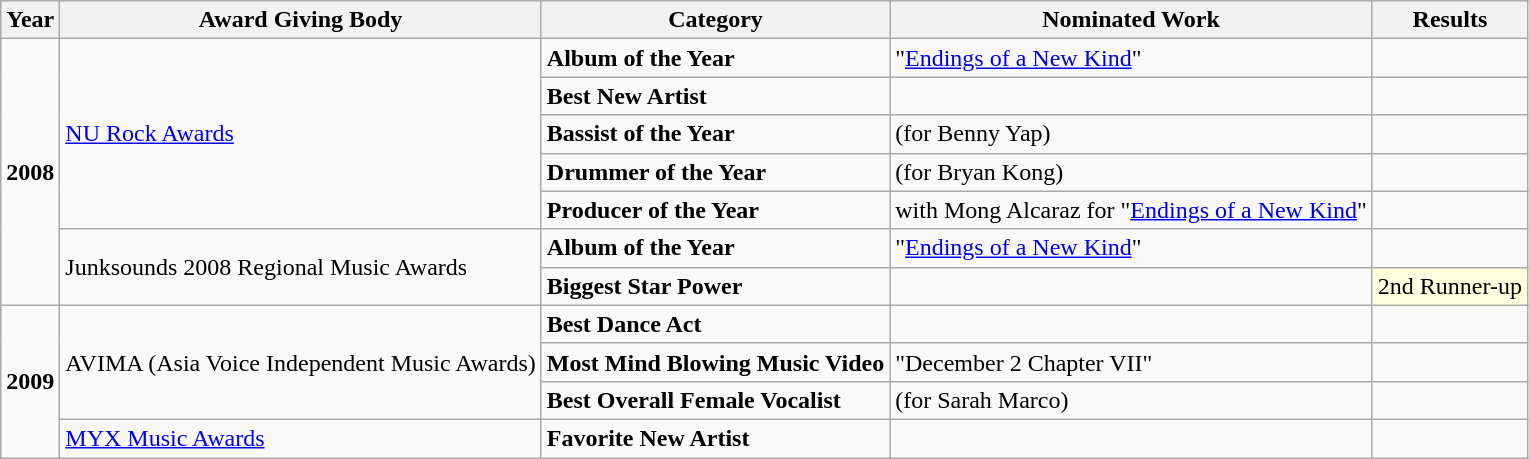<table class="wikitable">
<tr>
<th>Year</th>
<th>Award Giving Body</th>
<th>Category</th>
<th>Nominated Work</th>
<th>Results</th>
</tr>
<tr>
<td rowspan=7><strong>2008</strong></td>
<td rowspan=5><a href='#'>NU Rock Awards</a></td>
<td><strong>Album of the Year</strong></td>
<td>"<a href='#'>Endings of a New Kind</a>"</td>
<td></td>
</tr>
<tr>
<td><strong>Best New Artist</strong></td>
<td></td>
<td></td>
</tr>
<tr>
<td><strong>Bassist of the Year</strong></td>
<td>(for Benny Yap)</td>
<td></td>
</tr>
<tr>
<td><strong>Drummer of the Year</strong></td>
<td>(for Bryan Kong)</td>
<td></td>
</tr>
<tr>
<td><strong>Producer of the Year</strong></td>
<td>with Mong Alcaraz for "<a href='#'>Endings of a New Kind</a>"</td>
<td></td>
</tr>
<tr>
<td rowspan=2>Junksounds 2008 Regional Music Awards</td>
<td><strong>Album of the Year</strong></td>
<td>"<a href='#'>Endings of a New Kind</a>"</td>
<td></td>
</tr>
<tr>
<td><strong>Biggest Star Power</strong></td>
<td></td>
<td style="background:lightyellow; text-align:center;">2nd Runner-up</td>
</tr>
<tr>
<td rowspan=4><strong>2009</strong></td>
<td rowspan=3>AVIMA (Asia Voice Independent Music Awards)</td>
<td><strong>Best Dance Act</strong></td>
<td></td>
<td></td>
</tr>
<tr>
<td><strong>Most Mind Blowing Music Video</strong></td>
<td>"December 2 Chapter VII"</td>
<td></td>
</tr>
<tr>
<td><strong>Best Overall Female Vocalist</strong></td>
<td>(for Sarah Marco)</td>
<td></td>
</tr>
<tr>
<td><a href='#'>MYX Music Awards</a></td>
<td><strong>Favorite New Artist</strong></td>
<td></td>
<td></td>
</tr>
</table>
